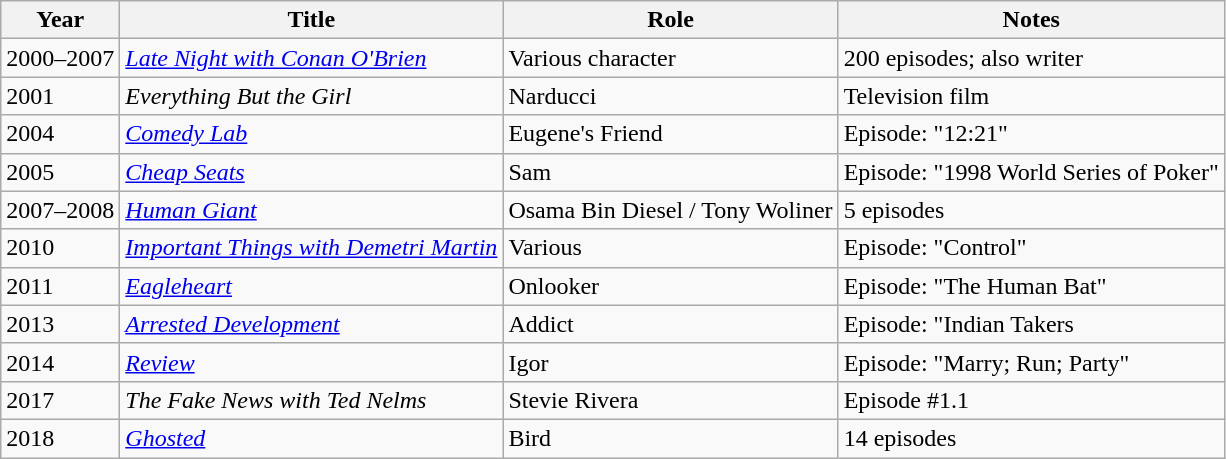<table class="wikitable sortable">
<tr>
<th>Year</th>
<th>Title</th>
<th>Role</th>
<th>Notes</th>
</tr>
<tr>
<td>2000–2007</td>
<td><em><a href='#'>Late Night with Conan O'Brien</a></em></td>
<td>Various character</td>
<td>200 episodes; also writer</td>
</tr>
<tr>
<td>2001</td>
<td><em>Everything But the Girl</em></td>
<td>Narducci</td>
<td>Television film</td>
</tr>
<tr>
<td>2004</td>
<td><em><a href='#'>Comedy Lab</a></em></td>
<td>Eugene's Friend</td>
<td>Episode: "12:21"</td>
</tr>
<tr>
<td>2005</td>
<td><a href='#'><em>Cheap Seats</em></a></td>
<td>Sam</td>
<td>Episode: "1998 World Series of Poker"</td>
</tr>
<tr>
<td>2007–2008</td>
<td><em><a href='#'>Human Giant</a></em></td>
<td>Osama Bin Diesel / Tony Woliner</td>
<td>5 episodes</td>
</tr>
<tr>
<td>2010</td>
<td><em><a href='#'>Important Things with Demetri Martin</a></em></td>
<td>Various</td>
<td>Episode: "Control"</td>
</tr>
<tr>
<td>2011</td>
<td><a href='#'><em>Eagleheart</em></a></td>
<td>Onlooker</td>
<td>Episode: "The Human Bat"</td>
</tr>
<tr>
<td>2013</td>
<td><em><a href='#'>Arrested Development</a></em></td>
<td>Addict</td>
<td>Episode: "Indian Takers</td>
</tr>
<tr>
<td>2014</td>
<td><a href='#'><em>Review</em></a></td>
<td>Igor</td>
<td>Episode: "Marry; Run; Party"</td>
</tr>
<tr>
<td>2017</td>
<td><em>The Fake News with Ted Nelms</em></td>
<td>Stevie Rivera</td>
<td>Episode #1.1</td>
</tr>
<tr>
<td>2018</td>
<td><a href='#'><em>Ghosted</em></a></td>
<td>Bird</td>
<td>14 episodes</td>
</tr>
</table>
